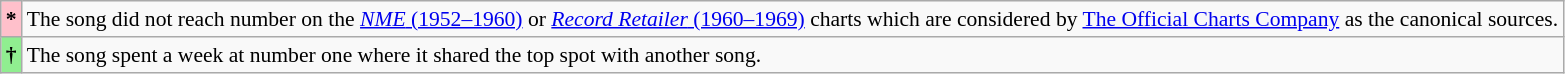<table class="wikitable plainrowheaders" style="font-size:90%;">
<tr>
<th scope=row style="background-color:pink">*</th>
<td>The song did not reach number on the <a href='#'><em>NME</em> (1952–1960)</a> or <a href='#'><em>Record Retailer</em> (1960–1969)</a> charts which are considered by <a href='#'>The Official Charts Company</a> as the canonical sources.</td>
</tr>
<tr>
<th scope=row style="background-color:lightgreen">†</th>
<td>The song spent a week at number one where it shared the top spot with another song.</td>
</tr>
</table>
